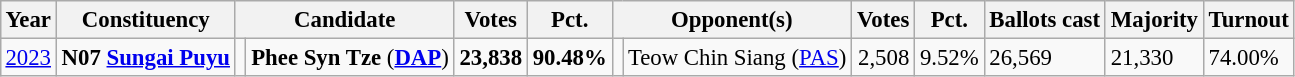<table class="wikitable" style="margin:0.5em ; font-size:95%">
<tr>
<th>Year</th>
<th>Constituency</th>
<th colspan="2">Candidate</th>
<th>Votes</th>
<th>Pct.</th>
<th colspan="2">Opponent(s)</th>
<th>Votes</th>
<th>Pct.</th>
<th>Ballots cast</th>
<th>Majority</th>
<th>Turnout</th>
</tr>
<tr>
<td><a href='#'>2023</a></td>
<td><strong>N07 <a href='#'>Sungai Puyu</a></strong></td>
<td></td>
<td><strong>Phee Syn Tze</strong> (<a href='#'><strong>DAP</strong></a>)</td>
<td align=right><strong>23,838</strong></td>
<td><strong>90.48%</strong></td>
<td bgcolor=></td>
<td>Teow Chin Siang (<a href='#'>PAS</a>)</td>
<td align=right>2,508</td>
<td align=right>9.52%</td>
<td>26,569</td>
<td>21,330</td>
<td>74.00%</td>
</tr>
</table>
